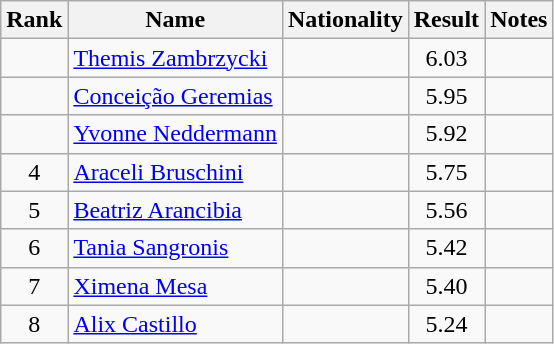<table class="wikitable sortable" style="text-align:center">
<tr>
<th>Rank</th>
<th>Name</th>
<th>Nationality</th>
<th>Result</th>
<th>Notes</th>
</tr>
<tr>
<td></td>
<td align=left><a href='#'>Themis Zambrzycki</a></td>
<td align=left></td>
<td>6.03</td>
<td></td>
</tr>
<tr>
<td></td>
<td align=left><a href='#'>Conceição Geremias</a></td>
<td align=left></td>
<td>5.95</td>
<td></td>
</tr>
<tr>
<td></td>
<td align=left><a href='#'>Yvonne Neddermann</a></td>
<td align=left></td>
<td>5.92</td>
<td></td>
</tr>
<tr>
<td>4</td>
<td align=left><a href='#'>Araceli Bruschini</a></td>
<td align=left></td>
<td>5.75</td>
<td></td>
</tr>
<tr>
<td>5</td>
<td align=left><a href='#'>Beatriz Arancibia</a></td>
<td align=left></td>
<td>5.56</td>
<td></td>
</tr>
<tr>
<td>6</td>
<td align=left><a href='#'>Tania Sangronis</a></td>
<td align=left></td>
<td>5.42</td>
<td></td>
</tr>
<tr>
<td>7</td>
<td align=left><a href='#'>Ximena Mesa</a></td>
<td align=left></td>
<td>5.40</td>
<td></td>
</tr>
<tr>
<td>8</td>
<td align=left><a href='#'>Alix Castillo</a></td>
<td align=left></td>
<td>5.24</td>
<td></td>
</tr>
</table>
